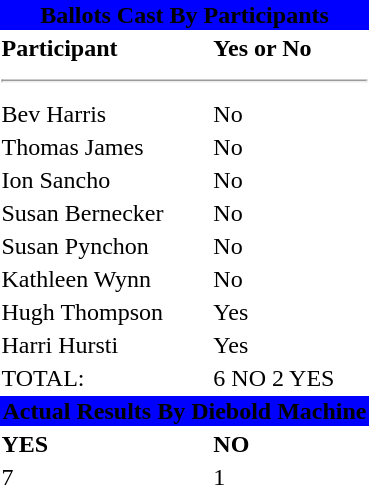<table class="toccolours" style="float: right; margin-left: 1em;" width="250px">
<tr>
<th colspan="2" style="text-align: center; background:blue"><span><strong>Ballots Cast By Participants</strong></span></th>
</tr>
<tr>
<td><strong>Participant</strong></td>
<td><strong>Yes or No</strong></td>
</tr>
<tr>
<td colspan="3"><hr></td>
</tr>
<tr>
<td>Bev Harris</td>
<td>No</td>
</tr>
<tr>
<td>Thomas James</td>
<td>No</td>
</tr>
<tr>
<td>Ion Sancho</td>
<td>No</td>
</tr>
<tr>
<td>Susan Bernecker</td>
<td>No</td>
</tr>
<tr>
<td>Susan Pynchon</td>
<td>No</td>
</tr>
<tr>
<td>Kathleen Wynn</td>
<td>No</td>
</tr>
<tr>
<td>Hugh Thompson</td>
<td>Yes</td>
</tr>
<tr>
<td>Harri Hursti</td>
<td>Yes</td>
</tr>
<tr>
<td>TOTAL:</td>
<td>6 NO  2 YES</td>
</tr>
<tr>
<th colspan="2" style="text-align: center; background:blue"><span><strong>Actual Results By Diebold Machine</strong></span></th>
</tr>
<tr>
<td><strong>YES</strong></td>
<td><strong>NO</strong></td>
</tr>
<tr>
<td>7</td>
<td>1</td>
</tr>
</table>
